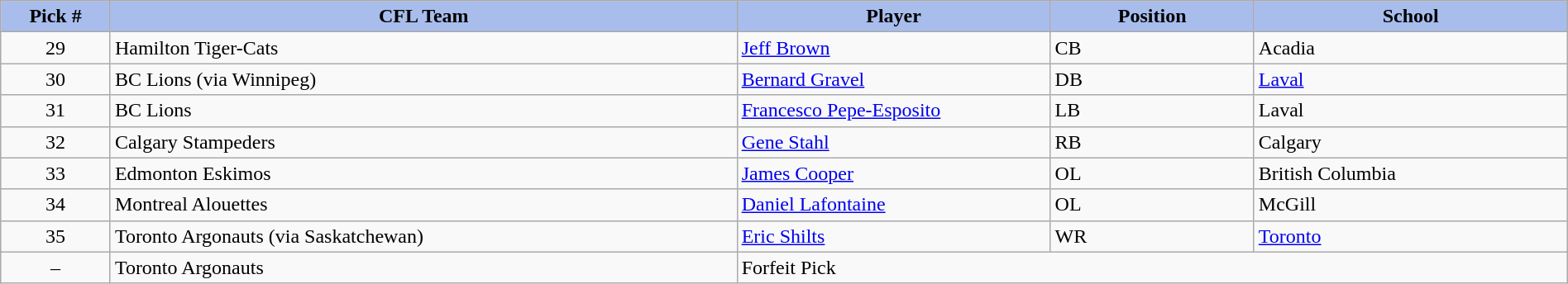<table class="wikitable" style="width: 100%">
<tr>
<th style="background:#a8bdec; width:7%;">Pick #</th>
<th style="width:40%; background:#a8bdec;">CFL Team</th>
<th style="width:20%; background:#a8bdec;">Player</th>
<th style="width:13%; background:#a8bdec;">Position</th>
<th style="width:20%; background:#a8bdec;">School</th>
</tr>
<tr>
<td align=center>29</td>
<td>Hamilton Tiger-Cats</td>
<td><a href='#'>Jeff Brown</a></td>
<td>CB</td>
<td>Acadia</td>
</tr>
<tr>
<td align=center>30</td>
<td>BC Lions (via Winnipeg)</td>
<td><a href='#'>Bernard Gravel</a></td>
<td>DB</td>
<td><a href='#'>Laval</a></td>
</tr>
<tr>
<td align=center>31</td>
<td>BC Lions</td>
<td><a href='#'>Francesco Pepe-Esposito</a></td>
<td>LB</td>
<td>Laval</td>
</tr>
<tr>
<td align=center>32</td>
<td>Calgary Stampeders</td>
<td><a href='#'>Gene Stahl</a></td>
<td>RB</td>
<td>Calgary</td>
</tr>
<tr>
<td align=center>33</td>
<td>Edmonton Eskimos</td>
<td><a href='#'>James Cooper</a></td>
<td>OL</td>
<td>British Columbia</td>
</tr>
<tr>
<td align=center>34</td>
<td>Montreal Alouettes</td>
<td><a href='#'>Daniel Lafontaine</a></td>
<td>OL</td>
<td>McGill</td>
</tr>
<tr>
<td align=center>35</td>
<td>Toronto Argonauts (via Saskatchewan)</td>
<td><a href='#'>Eric Shilts</a></td>
<td>WR</td>
<td><a href='#'>Toronto</a></td>
</tr>
<tr>
<td align=center>–</td>
<td>Toronto Argonauts</td>
<td colspan="3">Forfeit Pick</td>
</tr>
</table>
